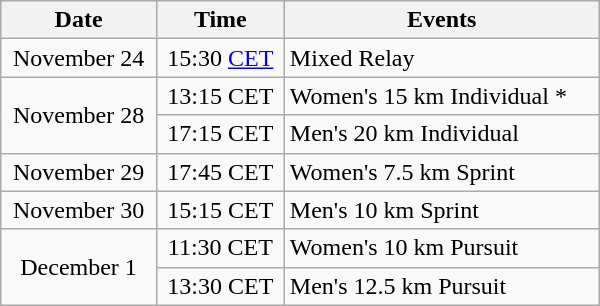<table class="wikitable" style="text-align: center" width="400">
<tr>
<th>Date</th>
<th>Time</th>
<th>Events</th>
</tr>
<tr>
<td>November 24</td>
<td>15:30 <a href='#'>CET</a></td>
<td style="text-align: left">Mixed Relay</td>
</tr>
<tr>
<td rowspan=2>November 28</td>
<td>13:15 CET</td>
<td style="text-align: left">Women's 15 km Individual *</td>
</tr>
<tr>
<td>17:15 CET</td>
<td style="text-align: left">Men's 20 km Individual</td>
</tr>
<tr>
<td>November 29</td>
<td>17:45 CET</td>
<td style="text-align: left">Women's 7.5 km Sprint</td>
</tr>
<tr>
<td>November 30</td>
<td>15:15 CET</td>
<td style="text-align: left">Men's 10 km Sprint</td>
</tr>
<tr>
<td rowspan=2>December 1</td>
<td>11:30 CET</td>
<td style="text-align: left">Women's 10 km Pursuit</td>
</tr>
<tr>
<td>13:30 CET</td>
<td style="text-align: left">Men's 12.5 km Pursuit</td>
</tr>
</table>
